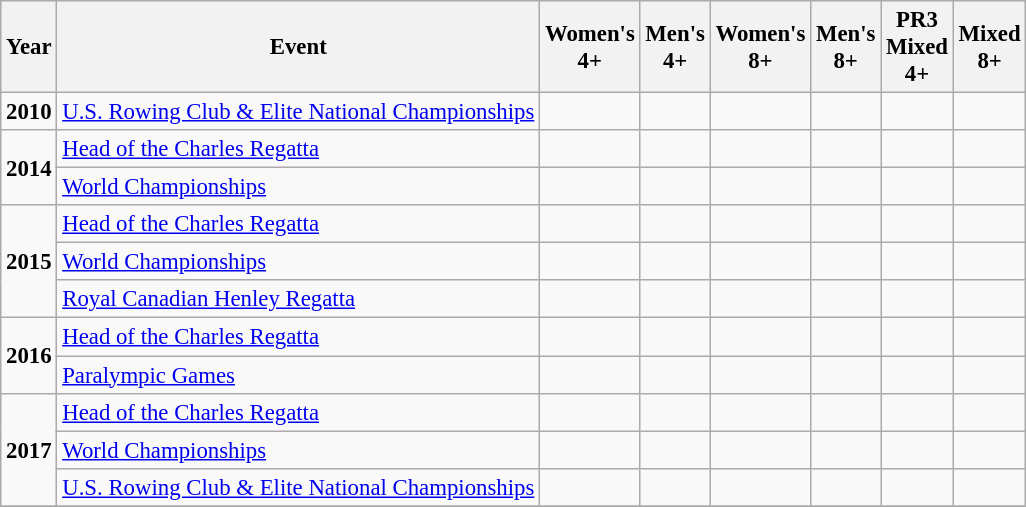<table class="wikitable" style="text-align:center; font-size:95%;">
<tr>
<th align=center>Year</th>
<th align=center>Event</th>
<th style="width:30px;">Women's 4+</th>
<th style="width:30px;">Men's 4+</th>
<th style="width:30px;">Women's 8+</th>
<th style="width:30px;">Men's 8+</th>
<th style="width:30px;">PR3 Mixed 4+</th>
<th style="width:30px;">Mixed 8+</th>
</tr>
<tr>
<td rowspan="1"><strong>2010</strong></td>
<td align=left><a href='#'>U.S. Rowing Club & Elite National Championships</a></td>
<td></td>
<td></td>
<td></td>
<td></td>
<td></td>
<td></td>
</tr>
<tr>
<td rowspan="2"><strong>2014</strong></td>
<td align=left><a href='#'>Head of the Charles Regatta</a></td>
<td></td>
<td></td>
<td></td>
<td></td>
<td></td>
<td></td>
</tr>
<tr>
<td align=left><a href='#'>World Championships</a></td>
<td></td>
<td></td>
<td></td>
<td></td>
<td></td>
<td></td>
</tr>
<tr>
<td rowspan="3"><strong>2015</strong></td>
<td align=left><a href='#'>Head of the Charles Regatta</a></td>
<td></td>
<td></td>
<td></td>
<td></td>
<td></td>
<td></td>
</tr>
<tr>
<td align=left><a href='#'>World Championships</a></td>
<td></td>
<td></td>
<td></td>
<td></td>
<td></td>
<td></td>
</tr>
<tr>
<td align=left><a href='#'>Royal Canadian Henley Regatta</a></td>
<td></td>
<td></td>
<td></td>
<td></td>
<td></td>
<td></td>
</tr>
<tr>
<td rowspan="2"><strong>2016</strong></td>
<td align=left><a href='#'>Head of the Charles Regatta</a></td>
<td></td>
<td></td>
<td></td>
<td></td>
<td></td>
<td></td>
</tr>
<tr>
<td align=left><a href='#'>Paralympic Games</a></td>
<td></td>
<td></td>
<td></td>
<td></td>
<td></td>
<td></td>
</tr>
<tr>
<td rowspan="3"><strong>2017</strong></td>
<td align=left><a href='#'>Head of the Charles Regatta</a></td>
<td></td>
<td></td>
<td></td>
<td></td>
<td></td>
<td></td>
</tr>
<tr>
<td align=left><a href='#'>World Championships</a></td>
<td></td>
<td></td>
<td></td>
<td></td>
<td></td>
<td></td>
</tr>
<tr>
<td align=left><a href='#'>U.S. Rowing Club & Elite National Championships</a></td>
<td></td>
<td></td>
<td></td>
<td></td>
<td></td>
<td></td>
</tr>
<tr>
</tr>
</table>
